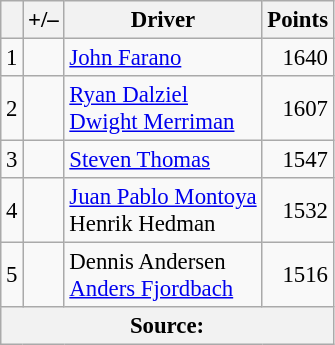<table class="wikitable" style="font-size: 95%;">
<tr>
<th scope="col"></th>
<th scope="col">+/–</th>
<th scope="col">Driver</th>
<th scope="col">Points</th>
</tr>
<tr>
<td align=center>1</td>
<td align="left"></td>
<td> <a href='#'>John Farano</a></td>
<td align=right>1640</td>
</tr>
<tr>
<td align=center>2</td>
<td align="left"></td>
<td> <a href='#'>Ryan Dalziel</a><br> <a href='#'>Dwight Merriman</a></td>
<td align=right>1607</td>
</tr>
<tr>
<td align=center>3</td>
<td align="left"></td>
<td> <a href='#'>Steven Thomas</a></td>
<td align=right>1547</td>
</tr>
<tr>
<td align=center>4</td>
<td align="left"></td>
<td> <a href='#'>Juan Pablo Montoya</a><br> Henrik Hedman</td>
<td align=right>1532</td>
</tr>
<tr>
<td align=center>5</td>
<td align="left"></td>
<td> Dennis Andersen<br> <a href='#'>Anders Fjordbach</a></td>
<td align=right>1516</td>
</tr>
<tr>
<th colspan=5>Source:</th>
</tr>
</table>
